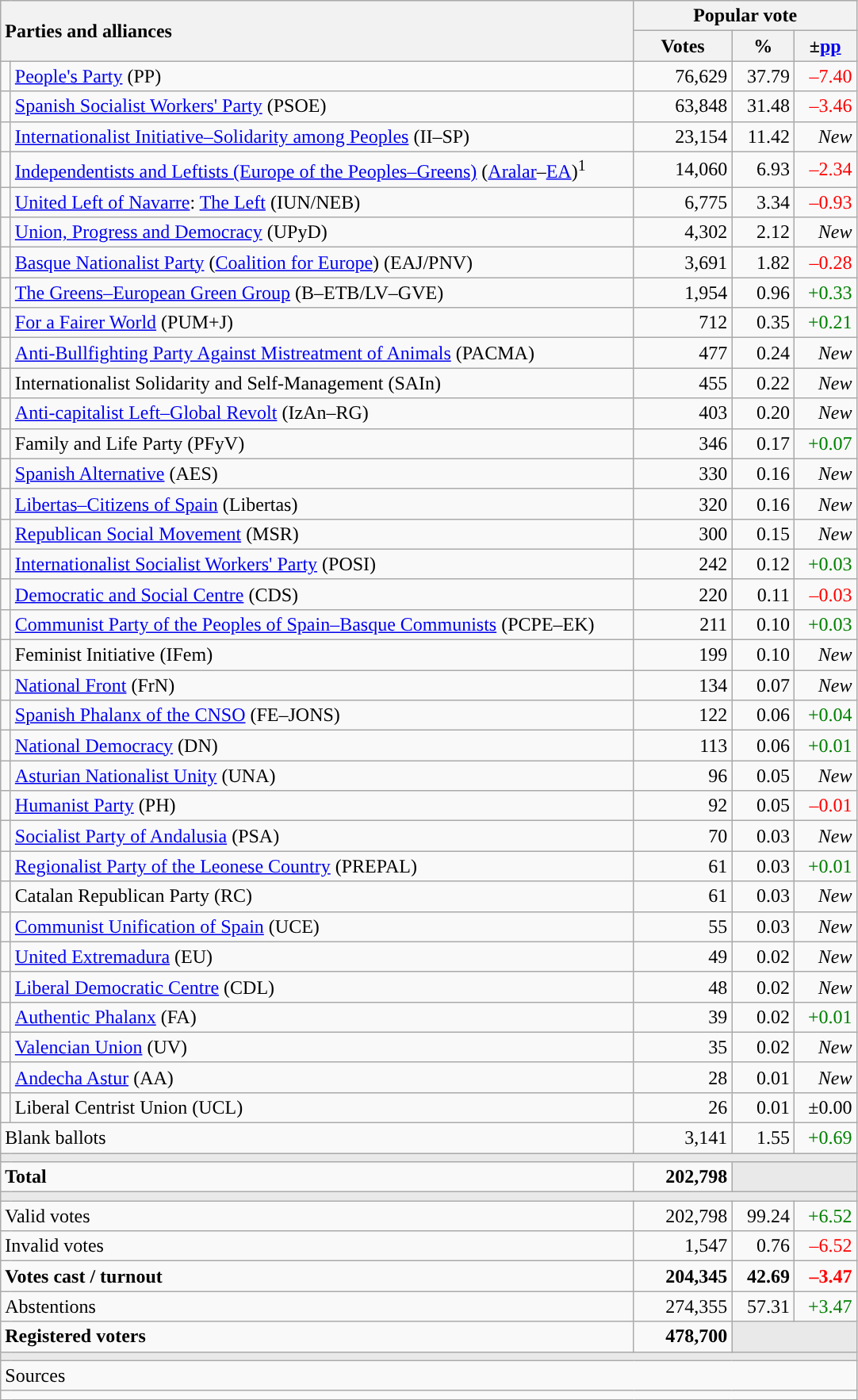<table class="wikitable" style="text-align:right">
<tr>
<th style="text-align:left;" rowspan="2" colspan="2" width="525">Parties and alliances</th>
<th colspan="3">Popular vote</th>
</tr>
<tr>
<th width="75">Votes</th>
<th width="45">%</th>
<th width="45">±<a href='#'>pp</a></th>
</tr>
<tr>
<td width="1" style="color:inherit;background:"></td>
<td align="left"><a href='#'>People's Party</a> (PP)</td>
<td>76,629</td>
<td>37.79</td>
<td style="color:red;">–7.40</td>
</tr>
<tr>
<td style="color:inherit;background:"></td>
<td align="left"><a href='#'>Spanish Socialist Workers' Party</a> (PSOE)</td>
<td>63,848</td>
<td>31.48</td>
<td style="color:red;">–3.46</td>
</tr>
<tr>
<td style="color:inherit;background:"></td>
<td align="left"><a href='#'>Internationalist Initiative–Solidarity among Peoples</a> (II–SP)</td>
<td>23,154</td>
<td>11.42</td>
<td><em>New</em></td>
</tr>
<tr>
<td style="color:inherit;background:"></td>
<td align="left"><a href='#'>Independentists and Leftists (Europe of the Peoples–Greens)</a> (<a href='#'>Aralar</a>–<a href='#'>EA</a>)<sup>1</sup></td>
<td>14,060</td>
<td>6.93</td>
<td style="color:red;">–2.34</td>
</tr>
<tr>
<td style="color:inherit;background:"></td>
<td align="left"><a href='#'>United Left of Navarre</a>: <a href='#'>The Left</a> (IUN/NEB)</td>
<td>6,775</td>
<td>3.34</td>
<td style="color:red;">–0.93</td>
</tr>
<tr>
<td style="color:inherit;background:"></td>
<td align="left"><a href='#'>Union, Progress and Democracy</a> (UPyD)</td>
<td>4,302</td>
<td>2.12</td>
<td><em>New</em></td>
</tr>
<tr>
<td style="color:inherit;background:"></td>
<td align="left"><a href='#'>Basque Nationalist Party</a> (<a href='#'>Coalition for Europe</a>) (EAJ/PNV)</td>
<td>3,691</td>
<td>1.82</td>
<td style="color:red;">–0.28</td>
</tr>
<tr>
<td style="color:inherit;background:"></td>
<td align="left"><a href='#'>The Greens–European Green Group</a> (B–ETB/LV–GVE)</td>
<td>1,954</td>
<td>0.96</td>
<td style="color:green;">+0.33</td>
</tr>
<tr>
<td style="color:inherit;background:"></td>
<td align="left"><a href='#'>For a Fairer World</a> (PUM+J)</td>
<td>712</td>
<td>0.35</td>
<td style="color:green;">+0.21</td>
</tr>
<tr>
<td style="color:inherit;background:"></td>
<td align="left"><a href='#'>Anti-Bullfighting Party Against Mistreatment of Animals</a> (PACMA)</td>
<td>477</td>
<td>0.24</td>
<td><em>New</em></td>
</tr>
<tr>
<td style="color:inherit;background:"></td>
<td align="left">Internationalist Solidarity and Self-Management (SAIn)</td>
<td>455</td>
<td>0.22</td>
<td><em>New</em></td>
</tr>
<tr>
<td style="color:inherit;background:"></td>
<td align="left"><a href='#'>Anti-capitalist Left–Global Revolt</a> (IzAn–RG)</td>
<td>403</td>
<td>0.20</td>
<td><em>New</em></td>
</tr>
<tr>
<td style="color:inherit;background:"></td>
<td align="left">Family and Life Party (PFyV)</td>
<td>346</td>
<td>0.17</td>
<td style="color:green;">+0.07</td>
</tr>
<tr>
<td style="color:inherit;background:"></td>
<td align="left"><a href='#'>Spanish Alternative</a> (AES)</td>
<td>330</td>
<td>0.16</td>
<td><em>New</em></td>
</tr>
<tr>
<td style="color:inherit;background:"></td>
<td align="left"><a href='#'>Libertas–Citizens of Spain</a> (Libertas)</td>
<td>320</td>
<td>0.16</td>
<td><em>New</em></td>
</tr>
<tr>
<td style="color:inherit;background:"></td>
<td align="left"><a href='#'>Republican Social Movement</a> (MSR)</td>
<td>300</td>
<td>0.15</td>
<td><em>New</em></td>
</tr>
<tr>
<td style="color:inherit;background:"></td>
<td align="left"><a href='#'>Internationalist Socialist Workers' Party</a> (POSI)</td>
<td>242</td>
<td>0.12</td>
<td style="color:green;">+0.03</td>
</tr>
<tr>
<td style="color:inherit;background:"></td>
<td align="left"><a href='#'>Democratic and Social Centre</a> (CDS)</td>
<td>220</td>
<td>0.11</td>
<td style="color:red;">–0.03</td>
</tr>
<tr>
<td style="color:inherit;background:"></td>
<td align="left"><a href='#'>Communist Party of the Peoples of Spain–Basque Communists</a> (PCPE–EK)</td>
<td>211</td>
<td>0.10</td>
<td style="color:green;">+0.03</td>
</tr>
<tr>
<td style="color:inherit;background:"></td>
<td align="left">Feminist Initiative (IFem)</td>
<td>199</td>
<td>0.10</td>
<td><em>New</em></td>
</tr>
<tr>
<td style="color:inherit;background:"></td>
<td align="left"><a href='#'>National Front</a> (FrN)</td>
<td>134</td>
<td>0.07</td>
<td><em>New</em></td>
</tr>
<tr>
<td style="color:inherit;background:"></td>
<td align="left"><a href='#'>Spanish Phalanx of the CNSO</a> (FE–JONS)</td>
<td>122</td>
<td>0.06</td>
<td style="color:green;">+0.04</td>
</tr>
<tr>
<td style="color:inherit;background:"></td>
<td align="left"><a href='#'>National Democracy</a> (DN)</td>
<td>113</td>
<td>0.06</td>
<td style="color:green;">+0.01</td>
</tr>
<tr>
<td style="color:inherit;background:"></td>
<td align="left"><a href='#'>Asturian Nationalist Unity</a> (UNA)</td>
<td>96</td>
<td>0.05</td>
<td><em>New</em></td>
</tr>
<tr>
<td style="color:inherit;background:"></td>
<td align="left"><a href='#'>Humanist Party</a> (PH)</td>
<td>92</td>
<td>0.05</td>
<td style="color:red;">–0.01</td>
</tr>
<tr>
<td style="color:inherit;background:"></td>
<td align="left"><a href='#'>Socialist Party of Andalusia</a> (PSA)</td>
<td>70</td>
<td>0.03</td>
<td><em>New</em></td>
</tr>
<tr>
<td style="color:inherit;background:"></td>
<td align="left"><a href='#'>Regionalist Party of the Leonese Country</a> (PREPAL)</td>
<td>61</td>
<td>0.03</td>
<td style="color:green;">+0.01</td>
</tr>
<tr>
<td style="color:inherit;background:"></td>
<td align="left">Catalan Republican Party (RC)</td>
<td>61</td>
<td>0.03</td>
<td><em>New</em></td>
</tr>
<tr>
<td style="color:inherit;background:"></td>
<td align="left"><a href='#'>Communist Unification of Spain</a> (UCE)</td>
<td>55</td>
<td>0.03</td>
<td><em>New</em></td>
</tr>
<tr>
<td style="color:inherit;background:"></td>
<td align="left"><a href='#'>United Extremadura</a> (EU)</td>
<td>49</td>
<td>0.02</td>
<td><em>New</em></td>
</tr>
<tr>
<td style="color:inherit;background:"></td>
<td align="left"><a href='#'>Liberal Democratic Centre</a> (CDL)</td>
<td>48</td>
<td>0.02</td>
<td><em>New</em></td>
</tr>
<tr>
<td style="color:inherit;background:"></td>
<td align="left"><a href='#'>Authentic Phalanx</a> (FA)</td>
<td>39</td>
<td>0.02</td>
<td style="color:green;">+0.01</td>
</tr>
<tr>
<td style="color:inherit;background:"></td>
<td align="left"><a href='#'>Valencian Union</a> (UV)</td>
<td>35</td>
<td>0.02</td>
<td><em>New</em></td>
</tr>
<tr>
<td style="color:inherit;background:"></td>
<td align="left"><a href='#'>Andecha Astur</a> (AA)</td>
<td>28</td>
<td>0.01</td>
<td><em>New</em></td>
</tr>
<tr>
<td style="color:inherit;background:"></td>
<td align="left">Liberal Centrist Union (UCL)</td>
<td>26</td>
<td>0.01</td>
<td>±0.00</td>
</tr>
<tr>
<td align="left" colspan="2">Blank ballots</td>
<td>3,141</td>
<td>1.55</td>
<td style="color:green;">+0.69</td>
</tr>
<tr>
<td colspan="5" bgcolor="#E9E9E9"></td>
</tr>
<tr style="font-weight:bold;">
<td align="left" colspan="2">Total</td>
<td>202,798</td>
<td bgcolor="#E9E9E9" colspan="2"></td>
</tr>
<tr>
<td colspan="5" bgcolor="#E9E9E9"></td>
</tr>
<tr>
<td align="left" colspan="2">Valid votes</td>
<td>202,798</td>
<td>99.24</td>
<td style="color:green;">+6.52</td>
</tr>
<tr>
<td align="left" colspan="2">Invalid votes</td>
<td>1,547</td>
<td>0.76</td>
<td style="color:red;">–6.52</td>
</tr>
<tr style="font-weight:bold;">
<td align="left" colspan="2">Votes cast / turnout</td>
<td>204,345</td>
<td>42.69</td>
<td style="color:red;">–3.47</td>
</tr>
<tr>
<td align="left" colspan="2">Abstentions</td>
<td>274,355</td>
<td>57.31</td>
<td style="color:green;">+3.47</td>
</tr>
<tr style="font-weight:bold;">
<td align="left" colspan="2">Registered voters</td>
<td>478,700</td>
<td bgcolor="#E9E9E9" colspan="2"></td>
</tr>
<tr>
<td colspan="5" bgcolor="#E9E9E9"></td>
</tr>
<tr>
<td align="left" colspan="5">Sources</td>
</tr>
<tr>
<td colspan="5" style="text-align:left; max-width:680px;"></td>
</tr>
</table>
